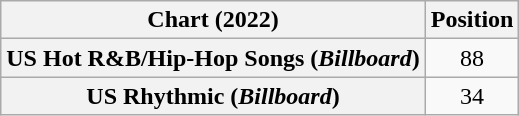<table class="wikitable sortable plainrowheaders" style="text-align:center">
<tr>
<th scope="col">Chart (2022)</th>
<th scope="col">Position</th>
</tr>
<tr>
<th scope="row">US Hot R&B/Hip-Hop Songs (<em>Billboard</em>)</th>
<td>88</td>
</tr>
<tr>
<th scope="row">US Rhythmic (<em>Billboard</em>)</th>
<td>34</td>
</tr>
</table>
